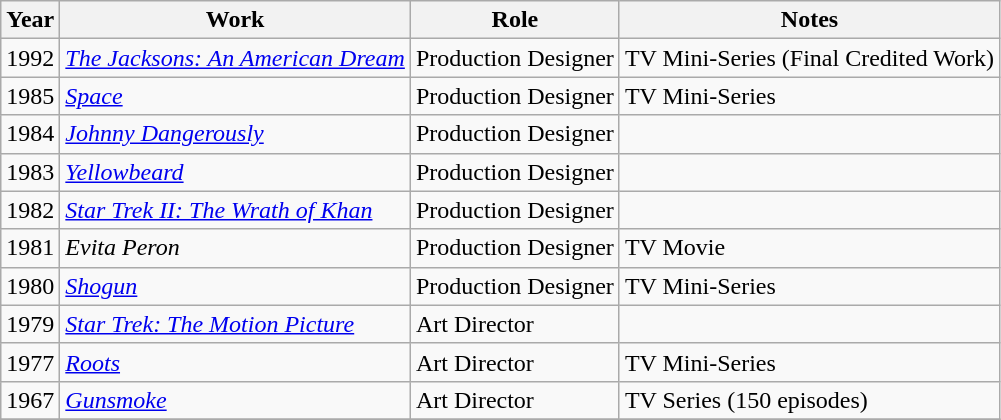<table class="wikitable">
<tr>
<th>Year</th>
<th>Work</th>
<th>Role</th>
<th>Notes</th>
</tr>
<tr>
<td>1992</td>
<td><em><a href='#'>The Jacksons: An American Dream</a></em></td>
<td>Production Designer</td>
<td>TV Mini-Series (Final Credited Work)</td>
</tr>
<tr>
<td>1985</td>
<td><em><a href='#'>Space</a></em></td>
<td>Production Designer</td>
<td>TV Mini-Series</td>
</tr>
<tr>
<td>1984</td>
<td><em><a href='#'>Johnny Dangerously</a></em></td>
<td>Production Designer</td>
<td></td>
</tr>
<tr>
<td>1983</td>
<td><em><a href='#'>Yellowbeard</a></em></td>
<td>Production Designer</td>
<td></td>
</tr>
<tr>
<td>1982</td>
<td><em><a href='#'>Star Trek II: The Wrath of Khan</a></em></td>
<td>Production Designer</td>
</tr>
<tr>
<td>1981</td>
<td><em>Evita Peron</em></td>
<td>Production Designer</td>
<td>TV Movie</td>
</tr>
<tr>
<td>1980</td>
<td><em><a href='#'>Shogun</a></em></td>
<td>Production Designer</td>
<td>TV Mini-Series</td>
</tr>
<tr>
<td>1979</td>
<td><em><a href='#'>Star Trek: The Motion Picture</a></em></td>
<td>Art Director</td>
</tr>
<tr>
<td>1977</td>
<td><em><a href='#'>Roots</a></em></td>
<td>Art Director</td>
<td>TV Mini-Series</td>
</tr>
<tr>
<td>1967</td>
<td><em><a href='#'>Gunsmoke</a></em></td>
<td>Art Director</td>
<td>TV Series (150 episodes)</td>
</tr>
<tr>
</tr>
</table>
